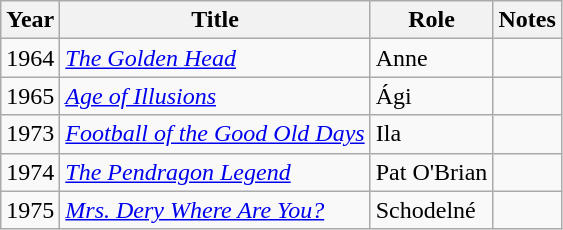<table class="wikitable sortable">
<tr>
<th>Year</th>
<th>Title</th>
<th>Role</th>
<th class="unsortable">Notes</th>
</tr>
<tr>
<td>1964</td>
<td><em><a href='#'>The Golden Head</a></em></td>
<td>Anne</td>
<td></td>
</tr>
<tr>
<td>1965</td>
<td><em><a href='#'>Age of Illusions</a></em></td>
<td>Ági</td>
<td></td>
</tr>
<tr>
<td>1973</td>
<td><em><a href='#'>Football of the Good Old Days</a></em></td>
<td>Ila</td>
<td></td>
</tr>
<tr>
<td>1974</td>
<td><em><a href='#'>The Pendragon Legend</a></em></td>
<td>Pat O'Brian</td>
<td></td>
</tr>
<tr>
<td>1975</td>
<td><em><a href='#'>Mrs. Dery Where Are You?</a></em></td>
<td>Schodelné</td>
<td></td>
</tr>
</table>
